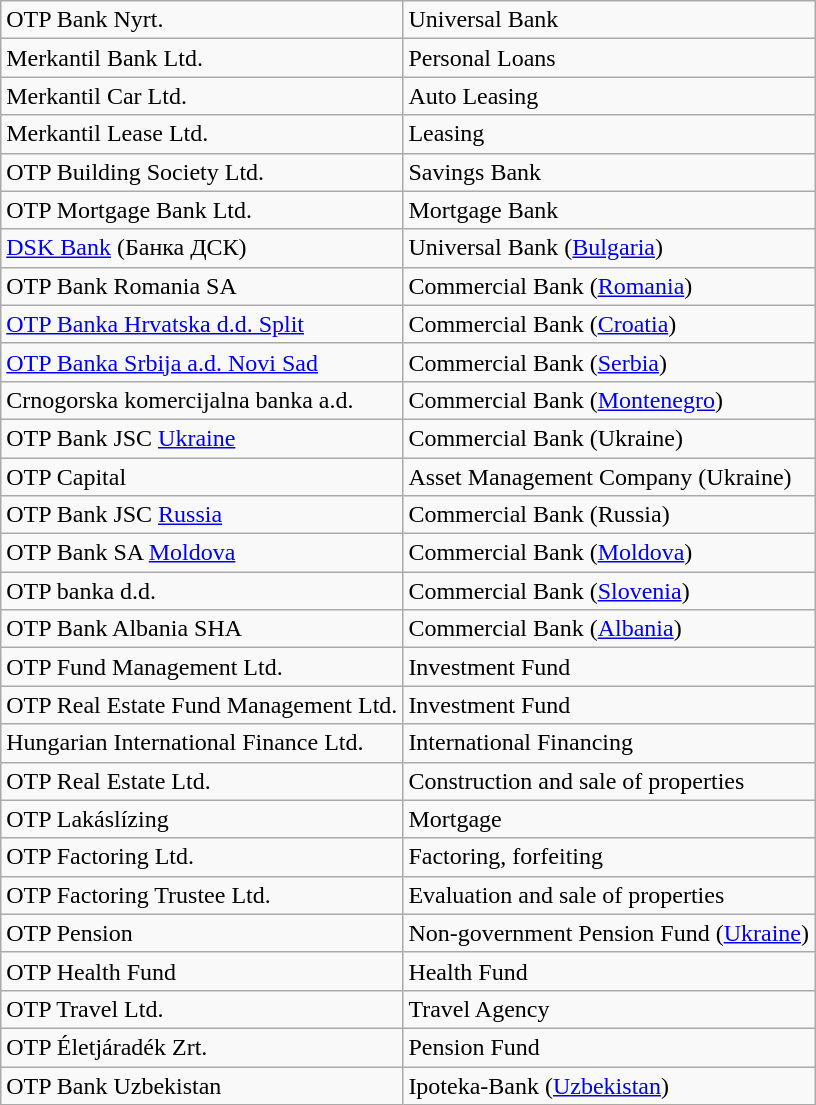<table class="wikitable sortable">
<tr>
<td>OTP Bank Nyrt.</td>
<td>Universal Bank</td>
</tr>
<tr>
<td>Merkantil Bank Ltd.</td>
<td>Personal Loans</td>
</tr>
<tr>
<td>Merkantil Car Ltd.</td>
<td>Auto Leasing</td>
</tr>
<tr>
<td>Merkantil Lease Ltd.</td>
<td>Leasing</td>
</tr>
<tr>
<td>OTP Building Society Ltd.</td>
<td>Savings Bank</td>
</tr>
<tr>
<td>OTP Mortgage Bank Ltd.</td>
<td>Mortgage Bank</td>
</tr>
<tr>
<td><a href='#'>DSK Bank</a> (Банка ДСК)</td>
<td>Universal Bank (<a href='#'>Bulgaria</a>)</td>
</tr>
<tr>
<td>OTP Bank Romania SA</td>
<td>Commercial Bank (<a href='#'>Romania</a>)</td>
</tr>
<tr>
<td><a href='#'>OTP Banka Hrvatska d.d. Split</a></td>
<td>Commercial Bank (<a href='#'>Croatia</a>)</td>
</tr>
<tr>
<td><a href='#'>OTP Banka Srbija a.d. Novi Sad</a></td>
<td>Commercial Bank (<a href='#'>Serbia</a>)</td>
</tr>
<tr>
<td>Crnogorska komercijalna banka a.d.</td>
<td>Commercial Bank (<a href='#'>Montenegro</a>)</td>
</tr>
<tr>
<td>OTP Bank JSC <a href='#'>Ukraine</a></td>
<td>Commercial Bank (Ukraine)</td>
</tr>
<tr>
<td>OTP Capital</td>
<td>Asset Management Company (Ukraine)</td>
</tr>
<tr>
<td>OTP Bank JSC <a href='#'>Russia</a></td>
<td>Commercial Bank (Russia)</td>
</tr>
<tr>
<td>OTP Bank SA <a href='#'>Moldova</a></td>
<td>Commercial Bank (<a href='#'>Moldova</a>)</td>
</tr>
<tr>
<td>OTP banka d.d.</td>
<td>Commercial Bank (<a href='#'>Slovenia</a>)</td>
</tr>
<tr>
<td>OTP Bank Albania SHA</td>
<td>Commercial Bank (<a href='#'>Albania</a>)</td>
</tr>
<tr>
<td>OTP Fund Management Ltd.</td>
<td>Investment Fund</td>
</tr>
<tr>
<td>OTP Real Estate Fund Management Ltd.</td>
<td>Investment Fund</td>
</tr>
<tr>
<td>Hungarian International Finance Ltd.</td>
<td>International Financing</td>
</tr>
<tr>
<td>OTP Real Estate Ltd.</td>
<td>Construction and sale of properties</td>
</tr>
<tr>
<td>OTP Lakáslízing</td>
<td>Mortgage</td>
</tr>
<tr>
<td>OTP Factoring Ltd.</td>
<td>Factoring, forfeiting</td>
</tr>
<tr>
<td>OTP Factoring Trustee Ltd.</td>
<td>Evaluation and sale of properties</td>
</tr>
<tr>
<td>OTP Pension</td>
<td>Non-government Pension Fund (<a href='#'>Ukraine</a>)</td>
</tr>
<tr>
<td>OTP Health Fund</td>
<td>Health Fund</td>
</tr>
<tr>
<td>OTP Travel Ltd.</td>
<td>Travel Agency</td>
</tr>
<tr>
<td>OTP Életjáradék Zrt.</td>
<td>Pension Fund</td>
</tr>
<tr>
<td>OTP Bank Uzbekistan</td>
<td>Ipoteka-Bank (<a href='#'>Uzbekistan</a>)</td>
</tr>
</table>
